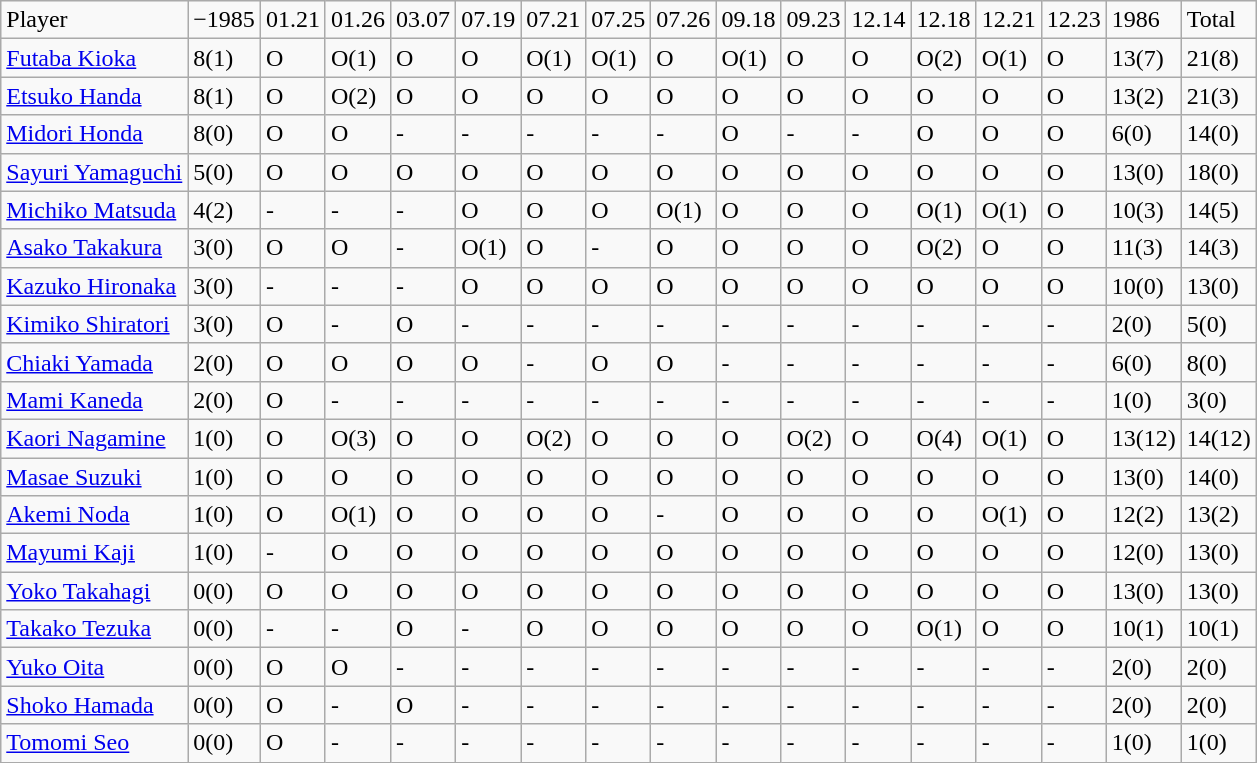<table class="wikitable" style="text-align:left;">
<tr>
<td>Player</td>
<td>−1985</td>
<td>01.21</td>
<td>01.26</td>
<td>03.07</td>
<td>07.19</td>
<td>07.21</td>
<td>07.25</td>
<td>07.26</td>
<td>09.18</td>
<td>09.23</td>
<td>12.14</td>
<td>12.18</td>
<td>12.21</td>
<td>12.23</td>
<td>1986</td>
<td>Total</td>
</tr>
<tr>
<td><a href='#'>Futaba Kioka</a></td>
<td>8(1)</td>
<td>O</td>
<td>O(1)</td>
<td>O</td>
<td>O</td>
<td>O(1)</td>
<td>O(1)</td>
<td>O</td>
<td>O(1)</td>
<td>O</td>
<td>O</td>
<td>O(2)</td>
<td>O(1)</td>
<td>O</td>
<td>13(7)</td>
<td>21(8)</td>
</tr>
<tr>
<td><a href='#'>Etsuko Handa</a></td>
<td>8(1)</td>
<td>O</td>
<td>O(2)</td>
<td>O</td>
<td>O</td>
<td>O</td>
<td>O</td>
<td>O</td>
<td>O</td>
<td>O</td>
<td>O</td>
<td>O</td>
<td>O</td>
<td>O</td>
<td>13(2)</td>
<td>21(3)</td>
</tr>
<tr>
<td><a href='#'>Midori Honda</a></td>
<td>8(0)</td>
<td>O</td>
<td>O</td>
<td>-</td>
<td>-</td>
<td>-</td>
<td>-</td>
<td>-</td>
<td>O</td>
<td>-</td>
<td>-</td>
<td>O</td>
<td>O</td>
<td>O</td>
<td>6(0)</td>
<td>14(0)</td>
</tr>
<tr>
<td><a href='#'>Sayuri Yamaguchi</a></td>
<td>5(0)</td>
<td>O</td>
<td>O</td>
<td>O</td>
<td>O</td>
<td>O</td>
<td>O</td>
<td>O</td>
<td>O</td>
<td>O</td>
<td>O</td>
<td>O</td>
<td>O</td>
<td>O</td>
<td>13(0)</td>
<td>18(0)</td>
</tr>
<tr>
<td><a href='#'>Michiko Matsuda</a></td>
<td>4(2)</td>
<td>-</td>
<td>-</td>
<td>-</td>
<td>O</td>
<td>O</td>
<td>O</td>
<td>O(1)</td>
<td>O</td>
<td>O</td>
<td>O</td>
<td>O(1)</td>
<td>O(1)</td>
<td>O</td>
<td>10(3)</td>
<td>14(5)</td>
</tr>
<tr>
<td><a href='#'>Asako Takakura</a></td>
<td>3(0)</td>
<td>O</td>
<td>O</td>
<td>-</td>
<td>O(1)</td>
<td>O</td>
<td>-</td>
<td>O</td>
<td>O</td>
<td>O</td>
<td>O</td>
<td>O(2)</td>
<td>O</td>
<td>O</td>
<td>11(3)</td>
<td>14(3)</td>
</tr>
<tr>
<td><a href='#'>Kazuko Hironaka</a></td>
<td>3(0)</td>
<td>-</td>
<td>-</td>
<td>-</td>
<td>O</td>
<td>O</td>
<td>O</td>
<td>O</td>
<td>O</td>
<td>O</td>
<td>O</td>
<td>O</td>
<td>O</td>
<td>O</td>
<td>10(0)</td>
<td>13(0)</td>
</tr>
<tr>
<td><a href='#'>Kimiko Shiratori</a></td>
<td>3(0)</td>
<td>O</td>
<td>-</td>
<td>O</td>
<td>-</td>
<td>-</td>
<td>-</td>
<td>-</td>
<td>-</td>
<td>-</td>
<td>-</td>
<td>-</td>
<td>-</td>
<td>-</td>
<td>2(0)</td>
<td>5(0)</td>
</tr>
<tr>
<td><a href='#'>Chiaki Yamada</a></td>
<td>2(0)</td>
<td>O</td>
<td>O</td>
<td>O</td>
<td>O</td>
<td>-</td>
<td>O</td>
<td>O</td>
<td>-</td>
<td>-</td>
<td>-</td>
<td>-</td>
<td>-</td>
<td>-</td>
<td>6(0)</td>
<td>8(0)</td>
</tr>
<tr>
<td><a href='#'>Mami Kaneda</a></td>
<td>2(0)</td>
<td>O</td>
<td>-</td>
<td>-</td>
<td>-</td>
<td>-</td>
<td>-</td>
<td>-</td>
<td>-</td>
<td>-</td>
<td>-</td>
<td>-</td>
<td>-</td>
<td>-</td>
<td>1(0)</td>
<td>3(0)</td>
</tr>
<tr>
<td><a href='#'>Kaori Nagamine</a></td>
<td>1(0)</td>
<td>O</td>
<td>O(3)</td>
<td>O</td>
<td>O</td>
<td>O(2)</td>
<td>O</td>
<td>O</td>
<td>O</td>
<td>O(2)</td>
<td>O</td>
<td>O(4)</td>
<td>O(1)</td>
<td>O</td>
<td>13(12)</td>
<td>14(12)</td>
</tr>
<tr>
<td><a href='#'>Masae Suzuki</a></td>
<td>1(0)</td>
<td>O</td>
<td>O</td>
<td>O</td>
<td>O</td>
<td>O</td>
<td>O</td>
<td>O</td>
<td>O</td>
<td>O</td>
<td>O</td>
<td>O</td>
<td>O</td>
<td>O</td>
<td>13(0)</td>
<td>14(0)</td>
</tr>
<tr>
<td><a href='#'>Akemi Noda</a></td>
<td>1(0)</td>
<td>O</td>
<td>O(1)</td>
<td>O</td>
<td>O</td>
<td>O</td>
<td>O</td>
<td>-</td>
<td>O</td>
<td>O</td>
<td>O</td>
<td>O</td>
<td>O(1)</td>
<td>O</td>
<td>12(2)</td>
<td>13(2)</td>
</tr>
<tr>
<td><a href='#'>Mayumi Kaji</a></td>
<td>1(0)</td>
<td>-</td>
<td>O</td>
<td>O</td>
<td>O</td>
<td>O</td>
<td>O</td>
<td>O</td>
<td>O</td>
<td>O</td>
<td>O</td>
<td>O</td>
<td>O</td>
<td>O</td>
<td>12(0)</td>
<td>13(0)</td>
</tr>
<tr>
<td><a href='#'>Yoko Takahagi</a></td>
<td>0(0)</td>
<td>O</td>
<td>O</td>
<td>O</td>
<td>O</td>
<td>O</td>
<td>O</td>
<td>O</td>
<td>O</td>
<td>O</td>
<td>O</td>
<td>O</td>
<td>O</td>
<td>O</td>
<td>13(0)</td>
<td>13(0)</td>
</tr>
<tr>
<td><a href='#'>Takako Tezuka</a></td>
<td>0(0)</td>
<td>-</td>
<td>-</td>
<td>O</td>
<td>-</td>
<td>O</td>
<td>O</td>
<td>O</td>
<td>O</td>
<td>O</td>
<td>O</td>
<td>O(1)</td>
<td>O</td>
<td>O</td>
<td>10(1)</td>
<td>10(1)</td>
</tr>
<tr>
<td><a href='#'>Yuko Oita</a></td>
<td>0(0)</td>
<td>O</td>
<td>O</td>
<td>-</td>
<td>-</td>
<td>-</td>
<td>-</td>
<td>-</td>
<td>-</td>
<td>-</td>
<td>-</td>
<td>-</td>
<td>-</td>
<td>-</td>
<td>2(0)</td>
<td>2(0)</td>
</tr>
<tr>
<td><a href='#'>Shoko Hamada</a></td>
<td>0(0)</td>
<td>O</td>
<td>-</td>
<td>O</td>
<td>-</td>
<td>-</td>
<td>-</td>
<td>-</td>
<td>-</td>
<td>-</td>
<td>-</td>
<td>-</td>
<td>-</td>
<td>-</td>
<td>2(0)</td>
<td>2(0)</td>
</tr>
<tr>
<td><a href='#'>Tomomi Seo</a></td>
<td>0(0)</td>
<td>O</td>
<td>-</td>
<td>-</td>
<td>-</td>
<td>-</td>
<td>-</td>
<td>-</td>
<td>-</td>
<td>-</td>
<td>-</td>
<td>-</td>
<td>-</td>
<td>-</td>
<td>1(0)</td>
<td>1(0)</td>
</tr>
</table>
